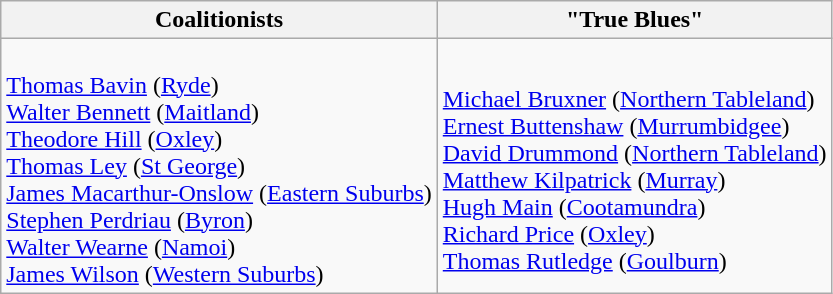<table class="wikitable">
<tr>
<th>Coalitionists</th>
<th>"True Blues"</th>
</tr>
<tr>
<td><br><a href='#'>Thomas Bavin</a> (<a href='#'>Ryde</a>) <br>
<a href='#'>Walter Bennett</a> (<a href='#'>Maitland</a>) <br>
<a href='#'>Theodore Hill</a> (<a href='#'>Oxley</a>) <br>
<a href='#'>Thomas Ley</a> (<a href='#'>St George</a>) <br>
<a href='#'>James Macarthur-Onslow</a> (<a href='#'>Eastern Suburbs</a>) <br>
<a href='#'>Stephen Perdriau</a> (<a href='#'>Byron</a>) <br>
<a href='#'>Walter Wearne</a> (<a href='#'>Namoi</a>) <br>
<a href='#'>James Wilson</a> (<a href='#'>Western Suburbs</a>)</td>
<td><br><a href='#'>Michael Bruxner</a> (<a href='#'>Northern Tableland</a>) <br>
<a href='#'>Ernest Buttenshaw</a> (<a href='#'>Murrumbidgee</a>) <br>
<a href='#'>David Drummond</a> (<a href='#'>Northern Tableland</a>) <br>
<a href='#'>Matthew Kilpatrick</a> (<a href='#'>Murray</a>) <br> 
<a href='#'>Hugh Main</a> (<a href='#'>Cootamundra</a>) <br>
<a href='#'>Richard Price</a> (<a href='#'>Oxley</a>) <br>
<a href='#'>Thomas Rutledge</a> (<a href='#'>Goulburn</a>)</td>
</tr>
</table>
